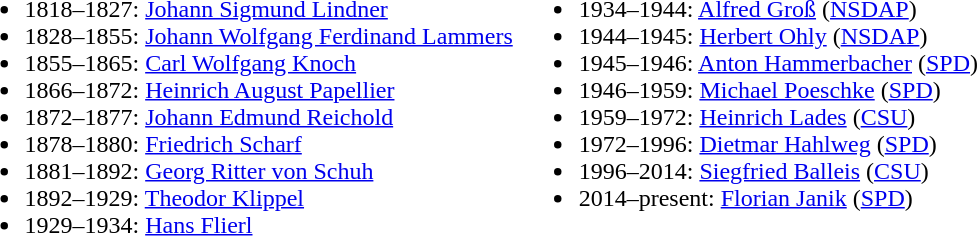<table>
<tr>
<td valign="top"><br><ul><li>1818–1827: <a href='#'>Johann Sigmund Lindner</a></li><li>1828–1855: <a href='#'>Johann Wolfgang Ferdinand Lammers</a></li><li>1855–1865: <a href='#'>Carl Wolfgang Knoch</a></li><li>1866–1872: <a href='#'>Heinrich August Papellier</a></li><li>1872–1877: <a href='#'>Johann Edmund Reichold</a></li><li>1878–1880: <a href='#'>Friedrich Scharf</a></li><li>1881–1892: <a href='#'>Georg Ritter von Schuh</a></li><li>1892–1929: <a href='#'>Theodor Klippel</a></li><li>1929–1934: <a href='#'>Hans Flierl</a></li></ul></td>
<td valign="top"><br><ul><li>1934–1944: <a href='#'>Alfred Groß</a> (<a href='#'>NSDAP</a>)</li><li>1944–1945: <a href='#'>Herbert Ohly</a> (<a href='#'>NSDAP</a>)</li><li>1945–1946: <a href='#'>Anton Hammerbacher</a> (<a href='#'>SPD</a>)</li><li>1946–1959: <a href='#'>Michael Poeschke</a> (<a href='#'>SPD</a>)</li><li>1959–1972: <a href='#'>Heinrich Lades</a> (<a href='#'>CSU</a>)</li><li>1972–1996: <a href='#'>Dietmar Hahlweg</a> (<a href='#'>SPD</a>)</li><li>1996–2014: <a href='#'>Siegfried Balleis</a> (<a href='#'>CSU</a>)</li><li>2014–present: <a href='#'>Florian Janik</a> (<a href='#'>SPD</a>)</li></ul></td>
</tr>
</table>
